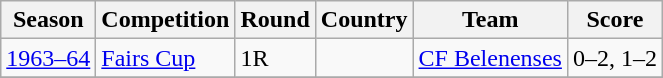<table class="wikitable">
<tr>
<th>Season</th>
<th>Competition</th>
<th>Round</th>
<th>Country</th>
<th>Team</th>
<th>Score</th>
</tr>
<tr>
<td><a href='#'>1963–64</a></td>
<td><a href='#'>Fairs Cup</a></td>
<td>1R</td>
<td></td>
<td><a href='#'>CF Belenenses</a></td>
<td>0–2, 1–2</td>
</tr>
<tr>
</tr>
</table>
